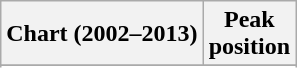<table class="wikitable sortable plainrowheaders" style="text-align:center">
<tr>
<th scope="col">Chart (2002–2013)</th>
<th scope="col">Peak<br> position</th>
</tr>
<tr>
</tr>
<tr>
</tr>
</table>
